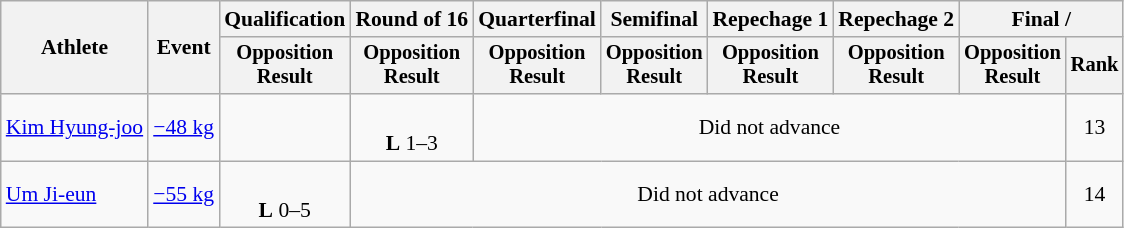<table class="wikitable" style="font-size:90%">
<tr>
<th rowspan=2>Athlete</th>
<th rowspan=2>Event</th>
<th>Qualification</th>
<th>Round of 16</th>
<th>Quarterfinal</th>
<th>Semifinal</th>
<th>Repechage 1</th>
<th>Repechage 2</th>
<th colspan=2>Final / </th>
</tr>
<tr style="font-size: 95%">
<th>Opposition<br>Result</th>
<th>Opposition<br>Result</th>
<th>Opposition<br>Result</th>
<th>Opposition<br>Result</th>
<th>Opposition<br>Result</th>
<th>Opposition<br>Result</th>
<th>Opposition<br>Result</th>
<th>Rank</th>
</tr>
<tr align=center>
<td align=left><a href='#'>Kim Hyung-joo</a></td>
<td align=left><a href='#'>−48 kg</a></td>
<td></td>
<td><br><strong>L</strong> 1–3 <sup></sup></td>
<td colspan=5>Did not advance</td>
<td>13</td>
</tr>
<tr align=center>
<td align=left><a href='#'>Um Ji-eun</a></td>
<td align=left><a href='#'>−55 kg</a></td>
<td><br><strong>L</strong> 0–5 <sup></sup></td>
<td colspan=6>Did not advance</td>
<td>14</td>
</tr>
</table>
